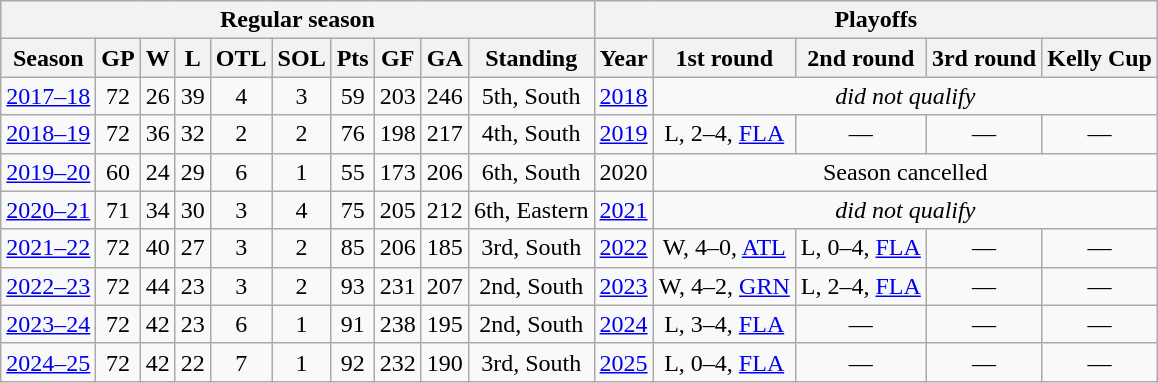<table class="wikitable" style="text-align:center">
<tr>
<th colspan=10>Regular season</th>
<th colspan=5>Playoffs</th>
</tr>
<tr>
<th>Season</th>
<th>GP</th>
<th>W</th>
<th>L</th>
<th>OTL</th>
<th>SOL</th>
<th>Pts</th>
<th>GF</th>
<th>GA</th>
<th>Standing</th>
<th>Year</th>
<th>1st round</th>
<th>2nd round</th>
<th>3rd round</th>
<th>Kelly Cup</th>
</tr>
<tr>
<td><a href='#'>2017–18</a></td>
<td>72</td>
<td>26</td>
<td>39</td>
<td>4</td>
<td>3</td>
<td>59</td>
<td>203</td>
<td>246</td>
<td>5th, South</td>
<td><a href='#'>2018</a></td>
<td colspan=4><em>did not qualify</em></td>
</tr>
<tr>
<td><a href='#'>2018–19</a></td>
<td>72</td>
<td>36</td>
<td>32</td>
<td>2</td>
<td>2</td>
<td>76</td>
<td>198</td>
<td>217</td>
<td>4th, South</td>
<td><a href='#'>2019</a></td>
<td>L, 2–4, <a href='#'>FLA</a></td>
<td>—</td>
<td>—</td>
<td>—</td>
</tr>
<tr>
<td><a href='#'>2019–20</a></td>
<td>60</td>
<td>24</td>
<td>29</td>
<td>6</td>
<td>1</td>
<td>55</td>
<td>173</td>
<td>206</td>
<td>6th, South</td>
<td>2020</td>
<td colspan=4>Season cancelled</td>
</tr>
<tr>
<td><a href='#'>2020–21</a></td>
<td>71</td>
<td>34</td>
<td>30</td>
<td>3</td>
<td>4</td>
<td>75</td>
<td>205</td>
<td>212</td>
<td>6th, Eastern</td>
<td><a href='#'>2021</a></td>
<td colspan=4><em>did not qualify</em></td>
</tr>
<tr>
<td><a href='#'>2021–22</a></td>
<td>72</td>
<td>40</td>
<td>27</td>
<td>3</td>
<td>2</td>
<td>85</td>
<td>206</td>
<td>185</td>
<td>3rd, South</td>
<td><a href='#'>2022</a></td>
<td>W, 4–0, <a href='#'>ATL</a></td>
<td>L, 0–4, <a href='#'>FLA</a></td>
<td>—</td>
<td>—</td>
</tr>
<tr>
<td><a href='#'>2022–23</a></td>
<td>72</td>
<td>44</td>
<td>23</td>
<td>3</td>
<td>2</td>
<td>93</td>
<td>231</td>
<td>207</td>
<td>2nd, South</td>
<td><a href='#'>2023</a></td>
<td>W, 4–2, <a href='#'>GRN</a></td>
<td>L, 2–4, <a href='#'>FLA</a></td>
<td>—</td>
<td>—</td>
</tr>
<tr>
<td><a href='#'>2023–24</a></td>
<td>72</td>
<td>42</td>
<td>23</td>
<td>6</td>
<td>1</td>
<td>91</td>
<td>238</td>
<td>195</td>
<td>2nd, South</td>
<td><a href='#'>2024</a></td>
<td>L, 3–4, <a href='#'>FLA</a></td>
<td>—</td>
<td>—</td>
<td>—</td>
</tr>
<tr>
<td><a href='#'>2024–25</a></td>
<td>72</td>
<td>42</td>
<td>22</td>
<td>7</td>
<td>1</td>
<td>92</td>
<td>232</td>
<td>190</td>
<td>3rd, South</td>
<td><a href='#'>2025</a></td>
<td>L, 0–4, <a href='#'>FLA</a></td>
<td>—</td>
<td>—</td>
<td>—</td>
</tr>
</table>
